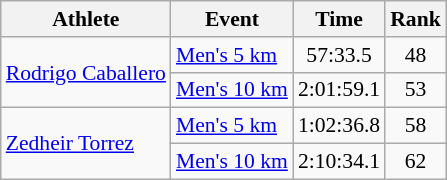<table class="wikitable" style="font-size:90%;">
<tr>
<th>Athlete</th>
<th>Event</th>
<th>Time</th>
<th>Rank</th>
</tr>
<tr align=center>
<td align=left rowspan=2><a href='#'>Rodrigo Caballero</a></td>
<td align=left><a href='#'>Men's 5 km</a></td>
<td>57:33.5</td>
<td>48</td>
</tr>
<tr align=center>
<td align=left><a href='#'>Men's 10 km</a></td>
<td>2:01:59.1</td>
<td>53</td>
</tr>
<tr align=center>
<td align=left rowspan=2><a href='#'>Zedheir Torrez</a></td>
<td align=left><a href='#'>Men's 5 km</a></td>
<td>1:02:36.8</td>
<td>58</td>
</tr>
<tr align=center>
<td align=left><a href='#'>Men's 10 km</a></td>
<td>2:10:34.1</td>
<td>62</td>
</tr>
</table>
